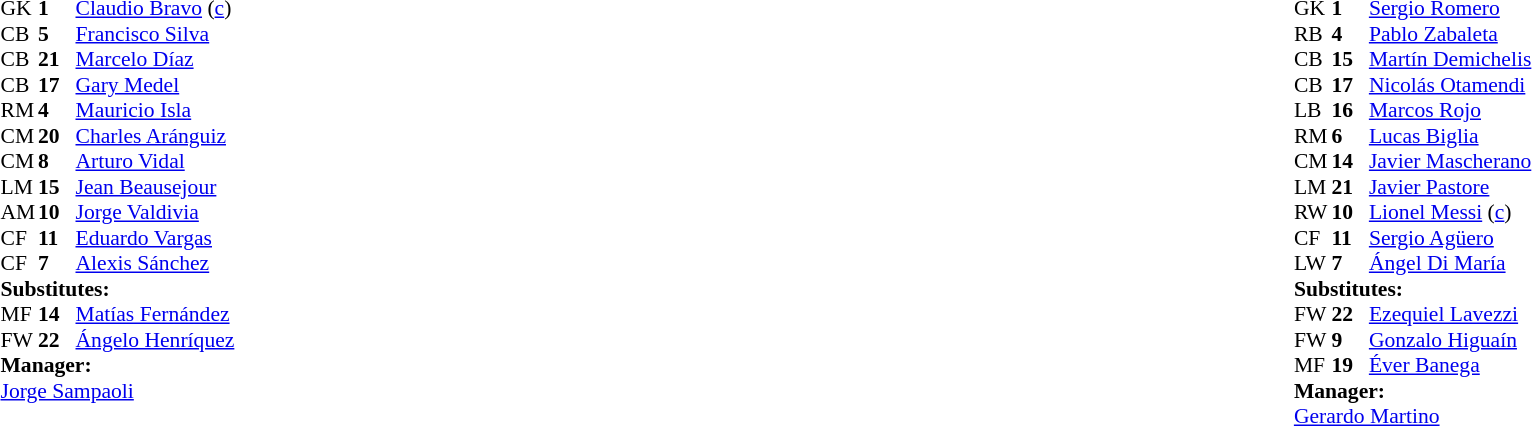<table width="100%">
<tr>
<td valign="top" width="40%"><br><table style="font-size:90%;" cellspacing="0" cellpadding="0">
<tr>
<th width="25"></th>
<th width="25"></th>
</tr>
<tr>
<td>GK</td>
<td><strong>1</strong></td>
<td><a href='#'>Claudio Bravo</a> (<a href='#'>c</a>)</td>
</tr>
<tr>
<td>CB</td>
<td><strong>5</strong></td>
<td><a href='#'>Francisco Silva</a></td>
<td></td>
</tr>
<tr>
<td>CB</td>
<td><strong>21</strong></td>
<td><a href='#'>Marcelo Díaz</a></td>
<td></td>
</tr>
<tr>
<td>CB</td>
<td><strong>17</strong></td>
<td><a href='#'>Gary Medel</a></td>
<td></td>
</tr>
<tr>
<td>RM</td>
<td><strong>4</strong></td>
<td><a href='#'>Mauricio Isla</a></td>
</tr>
<tr>
<td>CM</td>
<td><strong>20</strong></td>
<td><a href='#'>Charles Aránguiz</a></td>
<td></td>
</tr>
<tr>
<td>CM</td>
<td><strong>8</strong></td>
<td><a href='#'>Arturo Vidal</a></td>
</tr>
<tr>
<td>LM</td>
<td><strong>15</strong></td>
<td><a href='#'>Jean Beausejour</a></td>
</tr>
<tr>
<td>AM</td>
<td><strong>10</strong></td>
<td><a href='#'>Jorge Valdivia</a></td>
<td></td>
<td></td>
</tr>
<tr>
<td>CF</td>
<td><strong>11</strong></td>
<td><a href='#'>Eduardo Vargas</a></td>
<td></td>
<td></td>
</tr>
<tr>
<td>CF</td>
<td><strong>7</strong></td>
<td><a href='#'>Alexis Sánchez</a></td>
</tr>
<tr>
<td colspan=3><strong>Substitutes:</strong></td>
</tr>
<tr>
<td>MF</td>
<td><strong>14</strong></td>
<td><a href='#'>Matías Fernández</a></td>
<td></td>
<td></td>
</tr>
<tr>
<td>FW</td>
<td><strong>22</strong></td>
<td><a href='#'>Ángelo Henríquez</a></td>
<td></td>
<td></td>
</tr>
<tr>
<td colspan=3><strong>Manager:</strong></td>
</tr>
<tr>
<td colspan=4> <a href='#'>Jorge Sampaoli</a></td>
</tr>
</table>
</td>
<td valign="top"></td>
<td valign="top" width="50%"><br><table style="font-size:90%;" cellspacing="0" cellpadding="0" align="center">
<tr>
<th width=25></th>
<th width=25></th>
</tr>
<tr>
<td>GK</td>
<td><strong>1</strong></td>
<td><a href='#'>Sergio Romero</a></td>
</tr>
<tr>
<td>RB</td>
<td><strong>4</strong></td>
<td><a href='#'>Pablo Zabaleta</a></td>
</tr>
<tr>
<td>CB</td>
<td><strong>15</strong></td>
<td><a href='#'>Martín Demichelis</a></td>
</tr>
<tr>
<td>CB</td>
<td><strong>17</strong></td>
<td><a href='#'>Nicolás Otamendi</a></td>
</tr>
<tr>
<td>LB</td>
<td><strong>16</strong></td>
<td><a href='#'>Marcos Rojo</a></td>
<td></td>
</tr>
<tr>
<td>RM</td>
<td><strong>6</strong></td>
<td><a href='#'>Lucas Biglia</a></td>
</tr>
<tr>
<td>CM</td>
<td><strong>14</strong></td>
<td><a href='#'>Javier Mascherano</a> </td>
<td></td>
</tr>
<tr>
<td>LM</td>
<td><strong>21</strong></td>
<td><a href='#'>Javier Pastore</a></td>
<td></td>
<td></td>
</tr>
<tr>
<td>RW</td>
<td><strong>10</strong></td>
<td><a href='#'>Lionel Messi</a> (<a href='#'>c</a>)</td>
</tr>
<tr>
<td>CF</td>
<td><strong>11</strong></td>
<td><a href='#'>Sergio Agüero</a></td>
<td></td>
<td></td>
</tr>
<tr>
<td>LW</td>
<td><strong>7</strong></td>
<td><a href='#'>Ángel Di María</a></td>
<td></td>
<td></td>
</tr>
<tr>
<td colspan=3><strong>Substitutes:</strong></td>
</tr>
<tr>
<td>FW</td>
<td><strong>22</strong></td>
<td><a href='#'>Ezequiel Lavezzi</a></td>
<td></td>
<td></td>
</tr>
<tr>
<td>FW</td>
<td><strong>9</strong></td>
<td><a href='#'>Gonzalo Higuaín</a></td>
<td></td>
<td></td>
</tr>
<tr>
<td>MF</td>
<td><strong>19</strong></td>
<td><a href='#'>Éver Banega</a></td>
<td> </td>
<td></td>
</tr>
<tr>
<td colspan=3><strong>Manager:</strong></td>
</tr>
<tr>
<td colspan=4><a href='#'>Gerardo Martino</a></td>
</tr>
</table>
</td>
</tr>
</table>
